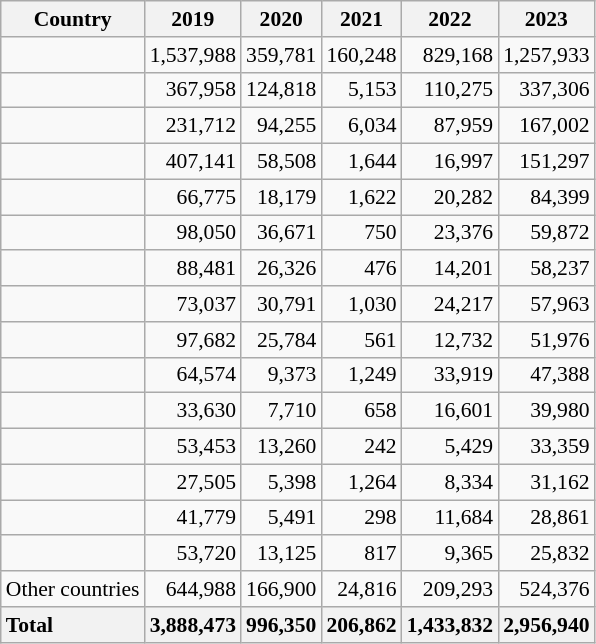<table class="wikitable sortable" style="font-size:90%; text-align:right;">
<tr>
<th>Country</th>
<th>2019</th>
<th>2020</th>
<th>2021</th>
<th>2022</th>
<th>2023</th>
</tr>
<tr>
<td style="text-align:left"></td>
<td>1,537,988</td>
<td>359,781</td>
<td>160,248</td>
<td>829,168</td>
<td>1,257,933</td>
</tr>
<tr>
<td style="text-align:left"></td>
<td>367,958</td>
<td>124,818</td>
<td>5,153</td>
<td>110,275</td>
<td>337,306</td>
</tr>
<tr>
<td style="text-align:left"></td>
<td>231,712</td>
<td>94,255</td>
<td>6,034</td>
<td>87,959</td>
<td>167,002</td>
</tr>
<tr>
<td style="text-align:left"></td>
<td>407,141</td>
<td>58,508</td>
<td>1,644</td>
<td>16,997</td>
<td>151,297</td>
</tr>
<tr>
<td style="text-align:left"></td>
<td>66,775</td>
<td>18,179</td>
<td>1,622</td>
<td>20,282</td>
<td>84,399</td>
</tr>
<tr>
<td style="text-align:left"></td>
<td>98,050</td>
<td>36,671</td>
<td>750</td>
<td>23,376</td>
<td>59,872</td>
</tr>
<tr>
<td style="text-align:left"></td>
<td>88,481</td>
<td>26,326</td>
<td>476</td>
<td>14,201</td>
<td>58,237</td>
</tr>
<tr>
<td style="text-align:left"></td>
<td>73,037</td>
<td>30,791</td>
<td>1,030</td>
<td>24,217</td>
<td>57,963</td>
</tr>
<tr>
<td style="text-align:left"></td>
<td>97,682</td>
<td>25,784</td>
<td>561</td>
<td>12,732</td>
<td>51,976</td>
</tr>
<tr>
<td style="text-align:left"></td>
<td>64,574</td>
<td>9,373</td>
<td>1,249</td>
<td>33,919</td>
<td>47,388</td>
</tr>
<tr>
<td style="text-align:left"></td>
<td>33,630</td>
<td>7,710</td>
<td>658</td>
<td>16,601</td>
<td>39,980</td>
</tr>
<tr>
<td style="text-align:left"></td>
<td>53,453</td>
<td>13,260</td>
<td>242</td>
<td>5,429</td>
<td>33,359</td>
</tr>
<tr>
<td style="text-align:left"></td>
<td>27,505</td>
<td>5,398</td>
<td>1,264</td>
<td>8,334</td>
<td>31,162</td>
</tr>
<tr>
<td style="text-align:left"></td>
<td>41,779</td>
<td>5,491</td>
<td>298</td>
<td>11,684</td>
<td>28,861</td>
</tr>
<tr>
<td style="text-align:left"></td>
<td>53,720</td>
<td>13,125</td>
<td>817</td>
<td>9,365</td>
<td>25,832</td>
</tr>
<tr>
<td style="text-align:left">Other countries</td>
<td>644,988</td>
<td>166,900</td>
<td>24,816</td>
<td>209,293</td>
<td>524,376</td>
</tr>
<tr>
<th style="text-align:left">Total</th>
<th>3,888,473</th>
<th>996,350</th>
<th>206,862</th>
<th>1,433,832</th>
<th>2,956,940</th>
</tr>
</table>
